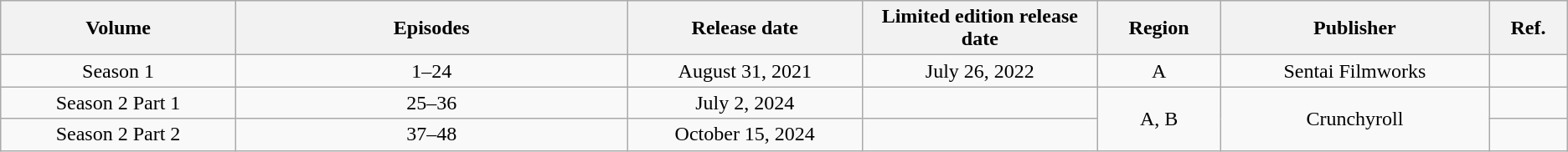<table class="wikitable" style="text-align: center;">
<tr>
<th width="15%">Volume</th>
<th width="25%">Episodes</th>
<th width="15%">Release date</th>
<th width="15%">Limited edition release date</th>
<th>Region</th>
<th>Publisher</th>
<th width="5%">Ref.</th>
</tr>
<tr>
<td>Season 1</td>
<td>1–24</td>
<td>August 31, 2021</td>
<td>July 26, 2022</td>
<td>A</td>
<td>Sentai Filmworks</td>
<td></td>
</tr>
<tr>
<td>Season 2 Part 1</td>
<td>25–36</td>
<td>July 2, 2024</td>
<td></td>
<td rowspan="2">A, B</td>
<td rowspan="2">Crunchyroll</td>
<td></td>
</tr>
<tr>
<td>Season 2 Part 2</td>
<td>37–48</td>
<td>October 15, 2024</td>
<td></td>
<td></td>
</tr>
</table>
